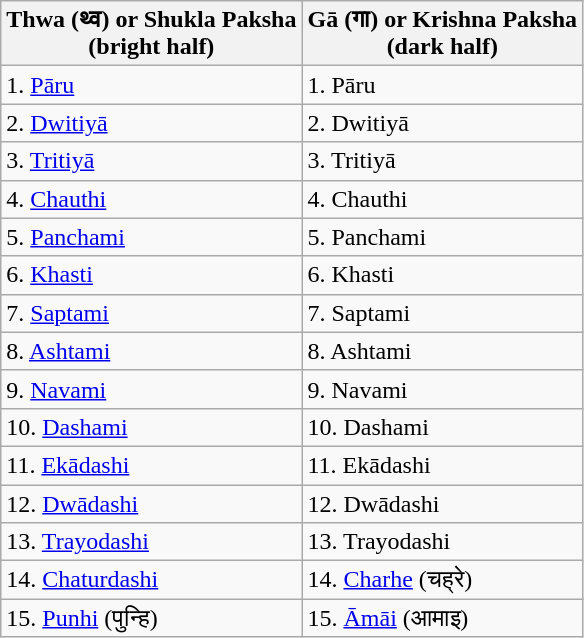<table class="wikitable">
<tr>
<th>Thwa (थ्व) or Shukla Paksha<br>(bright half)</th>
<th>Gā (गा) or Krishna Paksha<br>(dark half)</th>
</tr>
<tr>
<td>1. <a href='#'>Pāru</a></td>
<td>1. Pāru</td>
</tr>
<tr>
<td>2. <a href='#'>Dwitiyā</a></td>
<td>2. Dwitiyā</td>
</tr>
<tr>
<td>3. <a href='#'>Tritiyā</a></td>
<td>3. Tritiyā</td>
</tr>
<tr>
<td>4. <a href='#'>Chauthi</a></td>
<td>4. Chauthi</td>
</tr>
<tr>
<td>5. <a href='#'>Panchami</a></td>
<td>5. Panchami</td>
</tr>
<tr>
<td>6. <a href='#'>Khasti</a></td>
<td>6. Khasti</td>
</tr>
<tr>
<td>7. <a href='#'>Saptami</a></td>
<td>7. Saptami</td>
</tr>
<tr>
<td>8. <a href='#'>Ashtami</a></td>
<td>8. Ashtami</td>
</tr>
<tr>
<td>9. <a href='#'>Navami</a></td>
<td>9. Navami</td>
</tr>
<tr>
<td>10. <a href='#'>Dashami</a></td>
<td>10. Dashami</td>
</tr>
<tr>
<td>11. <a href='#'>Ekādashi</a></td>
<td>11. Ekādashi</td>
</tr>
<tr>
<td>12. <a href='#'>Dwādashi</a></td>
<td>12. Dwādashi</td>
</tr>
<tr>
<td>13. <a href='#'>Trayodashi</a></td>
<td>13. Trayodashi</td>
</tr>
<tr>
<td>14. <a href='#'>Chaturdashi</a></td>
<td>14. <a href='#'>Charhe</a> (चह्रे)</td>
</tr>
<tr>
<td>15. <a href='#'>Punhi</a> (पुन्हि)</td>
<td>15. <a href='#'>Āmāi</a> (आमाइ)</td>
</tr>
</table>
